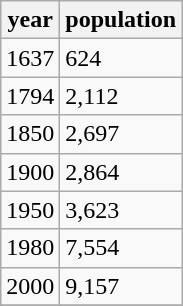<table class="wikitable">
<tr>
<th>year</th>
<th>population</th>
</tr>
<tr>
<td>1637</td>
<td>624</td>
</tr>
<tr>
<td>1794</td>
<td>2,112</td>
</tr>
<tr>
<td>1850</td>
<td>2,697</td>
</tr>
<tr>
<td>1900</td>
<td>2,864</td>
</tr>
<tr>
<td>1950</td>
<td>3,623</td>
</tr>
<tr>
<td>1980</td>
<td>7,554</td>
</tr>
<tr>
<td>2000</td>
<td>9,157</td>
</tr>
<tr>
</tr>
</table>
